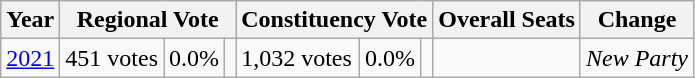<table class="wikitable">
<tr>
<th>Year</th>
<th colspan="3">Regional Vote</th>
<th colspan="3">Constituency Vote</th>
<th>Overall Seats</th>
<th>Change</th>
</tr>
<tr>
<td><a href='#'>2021</a></td>
<td>451 votes</td>
<td>0.0%</td>
<td></td>
<td>1,032 votes</td>
<td>0.0%</td>
<td></td>
<td></td>
<td><em>New Party</em></td>
</tr>
</table>
